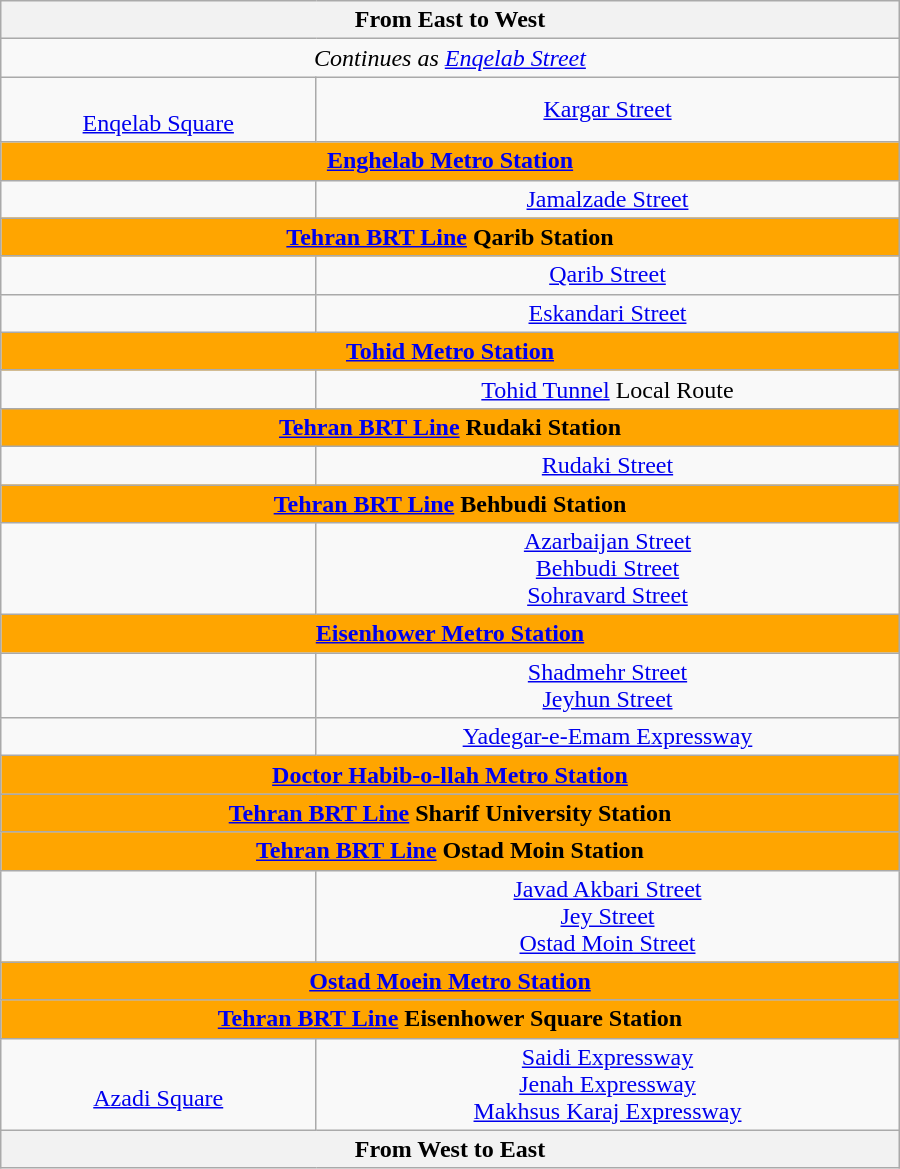<table class="wikitable" style="text-align:center" width="600px">
<tr>
<th text-align="center" colspan="3"> From East to West </th>
</tr>
<tr>
<td colspan="3"><em>Continues as  <a href='#'>Enqelab Street</a></em></td>
</tr>
<tr>
<td><br><a href='#'>Enqelab Square</a></td>
<td> <a href='#'>Kargar Street</a></td>
</tr>
<tr>
<td text-align="center" colspan="3" style="background: orange; color: black;"> <strong><a href='#'>Enghelab Metro Station</a></strong></td>
</tr>
<tr>
<td></td>
<td> <a href='#'>Jamalzade Street</a></td>
</tr>
<tr>
<td text-align="center" colspan="3" style="background: orange; color: black;"> <strong><a href='#'>Tehran BRT Line</a> Qarib Station</strong></td>
</tr>
<tr>
<td></td>
<td> <a href='#'>Qarib Street</a></td>
</tr>
<tr>
<td></td>
<td> <a href='#'>Eskandari Street</a></td>
</tr>
<tr>
<td text-align="center" colspan="3" style="background: orange; color: black;"> <strong><a href='#'>Tohid Metro Station</a></strong></td>
</tr>
<tr>
<td></td>
<td> <a href='#'>Tohid Tunnel</a> Local Route</td>
</tr>
<tr>
<td text-align="center" colspan="3" style="background: orange; color: black;"> <strong><a href='#'>Tehran BRT Line</a> Rudaki Station</strong></td>
</tr>
<tr>
<td></td>
<td> <a href='#'>Rudaki Street</a></td>
</tr>
<tr>
<td text-align="center" colspan="3" style="background: orange; color: black;"> <strong><a href='#'>Tehran BRT Line</a> Behbudi Station</strong></td>
</tr>
<tr>
<td></td>
<td> <a href='#'>Azarbaijan Street</a><br> <a href='#'>Behbudi Street</a><br> <a href='#'>Sohravard Street</a></td>
</tr>
<tr>
<td text-align="center" colspan="3" style="background: orange; color: black;"> <strong><a href='#'>Eisenhower Metro Station</a></strong></td>
</tr>
<tr>
<td></td>
<td> <a href='#'>Shadmehr Street</a><br> <a href='#'>Jeyhun Street</a></td>
</tr>
<tr>
<td></td>
<td> <a href='#'>Yadegar-e-Emam Expressway</a></td>
</tr>
<tr>
<td text-align="center" colspan="3" style="background: orange; color: black;"> <strong><a href='#'>Doctor Habib-o-llah Metro Station</a></strong></td>
</tr>
<tr>
<td text-align="center" colspan="3" style="background: orange; color: black;"> <strong><a href='#'>Tehran BRT Line</a> Sharif University Station</strong></td>
</tr>
<tr>
<td text-align="center" colspan="3" style="background: orange; color: black;"> <strong><a href='#'>Tehran BRT Line</a> Ostad Moin Station</strong></td>
</tr>
<tr>
<td></td>
<td> <a href='#'>Javad Akbari Street</a><br> <a href='#'>Jey Street</a><br> <a href='#'>Ostad Moin Street</a></td>
</tr>
<tr>
<td text-align="center" colspan="3" style="background: orange; color: black;"> <strong><a href='#'>Ostad Moein Metro Station</a></strong></td>
</tr>
<tr>
<td text-align="center" colspan="3" style="background: orange; color: black;"> <strong><a href='#'>Tehran BRT Line</a> Eisenhower Square Station</strong></td>
</tr>
<tr>
<td><br><a href='#'>Azadi Square</a></td>
<td> <a href='#'>Saidi Expressway</a><br> <a href='#'>Jenah Expressway</a><br> <a href='#'>Makhsus Karaj Expressway</a></td>
</tr>
<tr>
<th text-align="center" colspan="3"> From West to East </th>
</tr>
</table>
